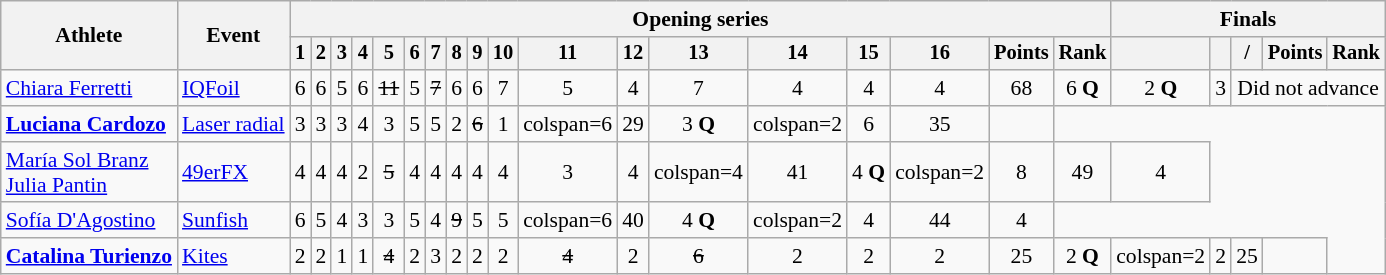<table class=wikitable style=font-size:90%;text-align:center>
<tr>
<th rowspan=2>Athlete</th>
<th rowspan=2>Event</th>
<th colspan=18>Opening series</th>
<th colspan=5>Finals</th>
</tr>
<tr style=font-size:95%>
<th>1</th>
<th>2</th>
<th>3</th>
<th>4</th>
<th>5</th>
<th>6</th>
<th>7</th>
<th>8</th>
<th>9</th>
<th>10</th>
<th>11</th>
<th>12</th>
<th>13</th>
<th>14</th>
<th>15</th>
<th>16</th>
<th>Points</th>
<th>Rank</th>
<th></th>
<th></th>
<th> / </th>
<th>Points</th>
<th>Rank</th>
</tr>
<tr>
<td align=left><a href='#'>Chiara Ferretti</a></td>
<td align=left><a href='#'>IQFoil</a></td>
<td>6</td>
<td>6</td>
<td>5</td>
<td>6</td>
<td><s>11<br></s></td>
<td>5</td>
<td><s>7</s></td>
<td>6</td>
<td>6</td>
<td>7</td>
<td>5</td>
<td>4</td>
<td>7</td>
<td>4</td>
<td>4</td>
<td>4</td>
<td>68</td>
<td>6 <strong>Q</strong></td>
<td>2 <strong>Q</strong></td>
<td>3</td>
<td colspan="3">Did not advance</td>
</tr>
<tr>
<td align="left"><strong><a href='#'>Luciana Cardozo</a></strong></td>
<td align="left"><a href='#'>Laser radial</a></td>
<td>3</td>
<td>3</td>
<td>3</td>
<td>4</td>
<td>3</td>
<td>5</td>
<td>5</td>
<td>2</td>
<td><s>6</s></td>
<td>1</td>
<td>colspan=6 </td>
<td>29</td>
<td>3 <strong>Q</strong></td>
<td>colspan=2 </td>
<td>6</td>
<td>35</td>
<td></td>
</tr>
<tr>
<td align=left><a href='#'>María Sol Branz</a><br><a href='#'>Julia Pantin</a></td>
<td align=left><a href='#'>49erFX</a></td>
<td>4</td>
<td>4</td>
<td>4</td>
<td>2</td>
<td><s>5</s></td>
<td>4</td>
<td>4</td>
<td>4</td>
<td>4</td>
<td>4</td>
<td>3</td>
<td>4</td>
<td>colspan=4 </td>
<td>41</td>
<td>4 <strong>Q</strong></td>
<td>colspan=2 </td>
<td>8</td>
<td>49</td>
<td>4</td>
</tr>
<tr>
<td align=left><a href='#'>Sofía D'Agostino</a></td>
<td align=left><a href='#'>Sunfish</a></td>
<td>6</td>
<td>5</td>
<td>4</td>
<td>3</td>
<td>3</td>
<td>5</td>
<td>4</td>
<td><s>9</s></td>
<td>5</td>
<td>5</td>
<td>colspan=6 </td>
<td>40</td>
<td>4 <strong>Q</strong></td>
<td>colspan=2 </td>
<td>4</td>
<td>44</td>
<td>4</td>
</tr>
<tr>
<td align=left><strong><a href='#'>Catalina Turienzo</a></strong></td>
<td align=left><a href='#'>Kites</a></td>
<td>2</td>
<td>2</td>
<td>1</td>
<td>1</td>
<td><s>4</s></td>
<td>2</td>
<td>3</td>
<td>2</td>
<td>2</td>
<td>2</td>
<td><s>4</s></td>
<td>2</td>
<td><s>6</s></td>
<td>2</td>
<td>2</td>
<td>2</td>
<td>25</td>
<td>2 <strong>Q</strong></td>
<td>colspan=2 </td>
<td>2</td>
<td>25</td>
<td></td>
</tr>
</table>
